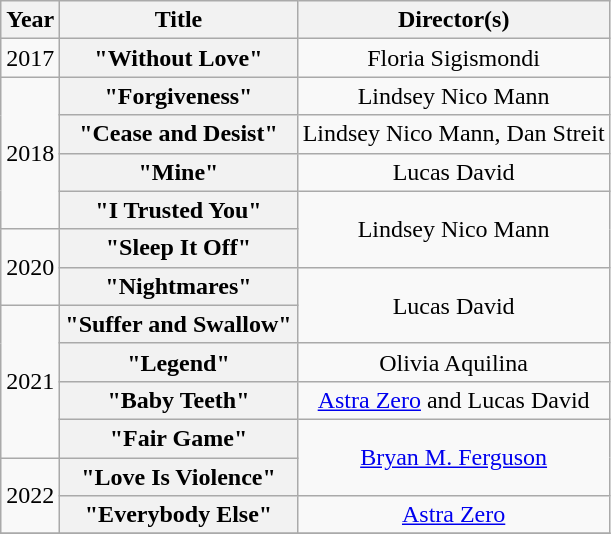<table class="wikitable plainrowheaders" style="text-align:center;">
<tr>
<th scope="col">Year</th>
<th scope="col">Title</th>
<th scope="col">Director(s)</th>
</tr>
<tr>
<td>2017</td>
<th scope="row">"Without Love"</th>
<td>Floria Sigismondi</td>
</tr>
<tr>
<td rowspan="4">2018</td>
<th scope="row">"Forgiveness"</th>
<td>Lindsey Nico Mann</td>
</tr>
<tr>
<th scope="row">"Cease and Desist"</th>
<td>Lindsey Nico Mann, Dan Streit</td>
</tr>
<tr>
<th scope="row">"Mine"</th>
<td>Lucas David</td>
</tr>
<tr>
<th scope="row">"I Trusted You"</th>
<td rowspan="2">Lindsey Nico Mann</td>
</tr>
<tr>
<td rowspan="2">2020</td>
<th scope="row">"Sleep It Off"</th>
</tr>
<tr>
<th scope="row">"Nightmares"</th>
<td rowspan="2">Lucas David</td>
</tr>
<tr>
<td rowspan="4">2021</td>
<th scope="row">"Suffer and Swallow"</th>
</tr>
<tr>
<th scope="row">"Legend"</th>
<td>Olivia Aquilina</td>
</tr>
<tr>
<th scope="row">"Baby Teeth"</th>
<td><a href='#'>Astra Zero</a> and Lucas David</td>
</tr>
<tr>
<th scope="row">"Fair Game"</th>
<td rowspan="2"><a href='#'>Bryan M. Ferguson</a></td>
</tr>
<tr>
<td rowspan="2">2022</td>
<th scope="row">"Love Is Violence"</th>
</tr>
<tr>
<th scope="row">"Everybody Else"</th>
<td><a href='#'>Astra Zero</a></td>
</tr>
<tr>
</tr>
</table>
